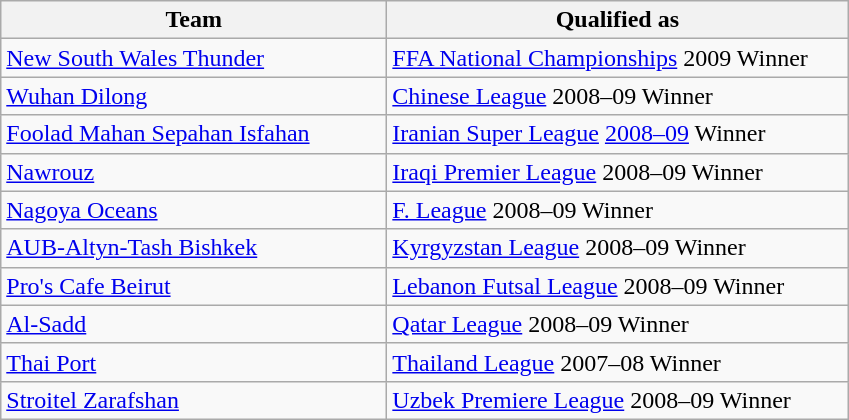<table class="wikitable">
<tr>
<th width=250>Team</th>
<th width=300>Qualified as</th>
</tr>
<tr>
<td> <a href='#'>New South Wales Thunder</a></td>
<td><a href='#'>FFA National Championships</a> 2009 Winner</td>
</tr>
<tr>
<td> <a href='#'>Wuhan Dilong</a></td>
<td><a href='#'>Chinese League</a> 2008–09 Winner</td>
</tr>
<tr>
<td> <a href='#'>Foolad Mahan Sepahan Isfahan</a></td>
<td><a href='#'>Iranian Super League</a> <a href='#'>2008–09</a> Winner</td>
</tr>
<tr>
<td> <a href='#'>Nawrouz</a></td>
<td><a href='#'>Iraqi Premier League</a> 2008–09 Winner</td>
</tr>
<tr>
<td> <a href='#'>Nagoya Oceans</a></td>
<td><a href='#'>F. League</a> 2008–09 Winner</td>
</tr>
<tr>
<td> <a href='#'>AUB-Altyn-Tash Bishkek</a></td>
<td><a href='#'>Kyrgyzstan League</a> 2008–09 Winner</td>
</tr>
<tr>
<td> <a href='#'>Pro's Cafe Beirut</a></td>
<td><a href='#'>Lebanon Futsal League</a> 2008–09 Winner</td>
</tr>
<tr>
<td> <a href='#'>Al-Sadd</a></td>
<td><a href='#'>Qatar League</a> 2008–09 Winner</td>
</tr>
<tr>
<td> <a href='#'>Thai Port</a></td>
<td><a href='#'>Thailand League</a> 2007–08 Winner</td>
</tr>
<tr>
<td> <a href='#'>Stroitel Zarafshan</a></td>
<td><a href='#'>Uzbek Premiere League</a> 2008–09 Winner</td>
</tr>
</table>
